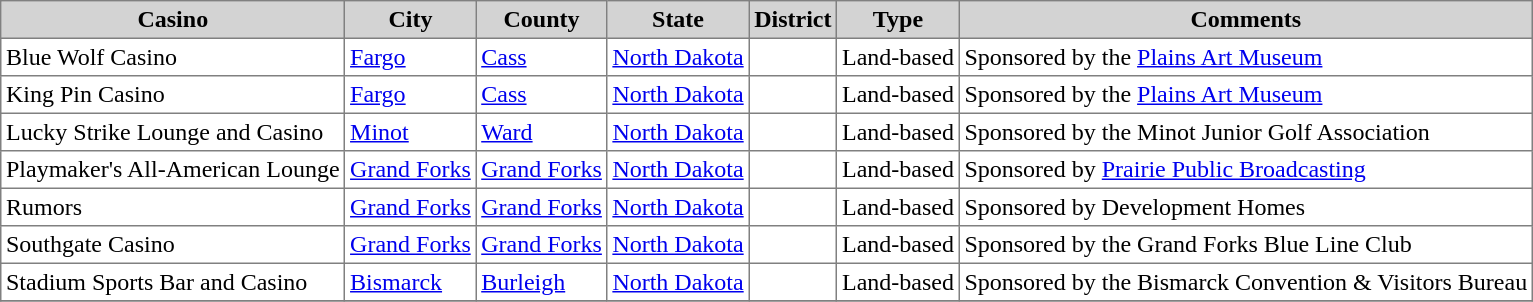<table class="toccolours sortable" border="1" cellpadding="3" style="border-collapse:collapse">
<tr bgcolor=lightgrey>
<th>Casino</th>
<th>City</th>
<th>County</th>
<th>State</th>
<th>District</th>
<th>Type</th>
<th>Comments</th>
</tr>
<tr>
<td>Blue Wolf Casino</td>
<td><a href='#'>Fargo</a></td>
<td><a href='#'>Cass</a></td>
<td><a href='#'>North Dakota</a></td>
<td></td>
<td>Land-based</td>
<td>Sponsored by the <a href='#'>Plains Art Museum</a></td>
</tr>
<tr>
<td>King Pin Casino</td>
<td><a href='#'>Fargo</a></td>
<td><a href='#'>Cass</a></td>
<td><a href='#'>North Dakota</a></td>
<td></td>
<td>Land-based</td>
<td>Sponsored by the <a href='#'>Plains Art Museum</a></td>
</tr>
<tr>
<td>Lucky Strike Lounge and Casino</td>
<td><a href='#'>Minot</a></td>
<td><a href='#'>Ward</a></td>
<td><a href='#'>North Dakota</a></td>
<td></td>
<td>Land-based</td>
<td>Sponsored by the Minot Junior Golf Association</td>
</tr>
<tr>
<td>Playmaker's All-American Lounge</td>
<td><a href='#'>Grand Forks</a></td>
<td><a href='#'>Grand Forks</a></td>
<td><a href='#'>North Dakota</a></td>
<td></td>
<td>Land-based</td>
<td>Sponsored by <a href='#'>Prairie Public Broadcasting</a></td>
</tr>
<tr>
<td>Rumors</td>
<td><a href='#'>Grand Forks</a></td>
<td><a href='#'>Grand Forks</a></td>
<td><a href='#'>North Dakota</a></td>
<td></td>
<td>Land-based</td>
<td>Sponsored by Development Homes</td>
</tr>
<tr>
<td>Southgate Casino</td>
<td><a href='#'>Grand Forks</a></td>
<td><a href='#'>Grand Forks</a></td>
<td><a href='#'>North Dakota</a></td>
<td></td>
<td>Land-based</td>
<td>Sponsored by the Grand Forks Blue Line Club</td>
</tr>
<tr>
<td>Stadium Sports Bar and Casino</td>
<td><a href='#'>Bismarck</a></td>
<td><a href='#'>Burleigh</a></td>
<td><a href='#'>North Dakota</a></td>
<td></td>
<td>Land-based</td>
<td>Sponsored by the Bismarck Convention & Visitors Bureau</td>
</tr>
<tr>
</tr>
</table>
